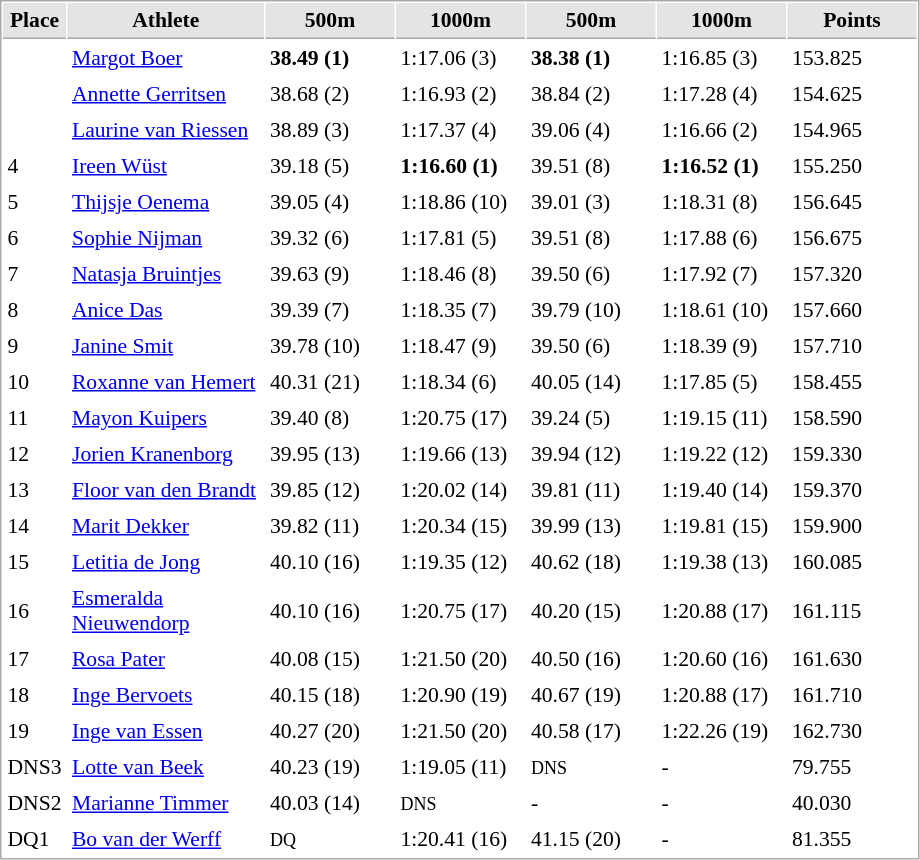<table cellspacing="1" cellpadding="3" style="border:1px solid #AAAAAA;font-size:90%">
<tr bgcolor="#E4E4E4">
<th style="border-bottom:1px solid #AAAAAA" width=15>Place</th>
<th style="border-bottom:1px solid #AAAAAA" width=125>Athlete</th>
<th style="border-bottom:1px solid #AAAAAA" width=80>500m</th>
<th style="border-bottom:1px solid #AAAAAA" width=80>1000m</th>
<th style="border-bottom:1px solid #AAAAAA" width=80>500m</th>
<th style="border-bottom:1px solid #AAAAAA" width=80>1000m</th>
<th style="border-bottom:1px solid #AAAAAA" width=80>Points</th>
</tr>
<tr>
<td></td>
<td align=left><a href='#'>Margot Boer</a></td>
<td><strong>38.49 (1)</strong></td>
<td>1:17.06 (3)</td>
<td><strong>38.38 (1)</strong></td>
<td>1:16.85 (3)</td>
<td>153.825</td>
</tr>
<tr>
<td></td>
<td align=left><a href='#'>Annette Gerritsen</a></td>
<td>38.68 (2)</td>
<td>1:16.93 (2)</td>
<td>38.84 (2)</td>
<td>1:17.28 (4)</td>
<td>154.625</td>
</tr>
<tr>
<td></td>
<td align=left><a href='#'>Laurine van Riessen</a></td>
<td>38.89 (3)</td>
<td>1:17.37 (4)</td>
<td>39.06 (4)</td>
<td>1:16.66 (2)</td>
<td>154.965</td>
</tr>
<tr>
<td>4</td>
<td align=left><a href='#'>Ireen Wüst</a></td>
<td>39.18 (5)</td>
<td><strong>1:16.60 (1)</strong></td>
<td>39.51 (8)</td>
<td><strong>1:16.52 (1)</strong></td>
<td>155.250</td>
</tr>
<tr>
<td>5</td>
<td align=left><a href='#'>Thijsje Oenema</a></td>
<td>39.05 (4)</td>
<td>1:18.86 (10)</td>
<td>39.01 (3)</td>
<td>1:18.31 (8)</td>
<td>156.645</td>
</tr>
<tr>
<td>6</td>
<td align=left><a href='#'>Sophie Nijman</a></td>
<td>39.32 (6)</td>
<td>1:17.81 (5)</td>
<td>39.51 (8)</td>
<td>1:17.88 (6)</td>
<td>156.675</td>
</tr>
<tr>
<td>7</td>
<td align=left><a href='#'>Natasja Bruintjes</a></td>
<td>39.63 (9)</td>
<td>1:18.46 (8)</td>
<td>39.50 (6)</td>
<td>1:17.92 (7)</td>
<td>157.320</td>
</tr>
<tr>
<td>8</td>
<td align=left><a href='#'>Anice Das</a></td>
<td>39.39 (7)</td>
<td>1:18.35 (7)</td>
<td>39.79 (10)</td>
<td>1:18.61 (10)</td>
<td>157.660</td>
</tr>
<tr>
<td>9</td>
<td align=left><a href='#'>Janine Smit</a></td>
<td>39.78 (10)</td>
<td>1:18.47 (9)</td>
<td>39.50 (6)</td>
<td>1:18.39 (9)</td>
<td>157.710</td>
</tr>
<tr>
<td>10</td>
<td align=left><a href='#'>Roxanne van Hemert</a></td>
<td>40.31 (21)</td>
<td>1:18.34 (6)</td>
<td>40.05 (14)</td>
<td>1:17.85 (5)</td>
<td>158.455</td>
</tr>
<tr>
<td>11</td>
<td align=left><a href='#'>Mayon Kuipers</a></td>
<td>39.40 (8)</td>
<td>1:20.75 (17)</td>
<td>39.24 (5)</td>
<td>1:19.15 (11)</td>
<td>158.590</td>
</tr>
<tr>
<td>12</td>
<td align=left><a href='#'>Jorien Kranenborg</a></td>
<td>39.95 (13)</td>
<td>1:19.66 (13)</td>
<td>39.94 (12)</td>
<td>1:19.22 (12)</td>
<td>159.330</td>
</tr>
<tr>
<td>13</td>
<td align=left><a href='#'>Floor van den Brandt</a></td>
<td>39.85 (12)</td>
<td>1:20.02 (14)</td>
<td>39.81 (11)</td>
<td>1:19.40 (14)</td>
<td>159.370</td>
</tr>
<tr>
<td>14</td>
<td align=left><a href='#'>Marit Dekker</a></td>
<td>39.82 (11)</td>
<td>1:20.34 (15)</td>
<td>39.99 (13)</td>
<td>1:19.81 (15)</td>
<td>159.900</td>
</tr>
<tr>
<td>15</td>
<td align=left><a href='#'>Letitia de Jong</a></td>
<td>40.10 (16)</td>
<td>1:19.35 (12)</td>
<td>40.62 (18)</td>
<td>1:19.38 (13)</td>
<td>160.085</td>
</tr>
<tr>
<td>16</td>
<td align=left><a href='#'>Esmeralda Nieuwendorp</a></td>
<td>40.10 (16)</td>
<td>1:20.75 (17)</td>
<td>40.20 (15)</td>
<td>1:20.88 (17)</td>
<td>161.115</td>
</tr>
<tr>
<td>17</td>
<td align=left><a href='#'>Rosa Pater</a></td>
<td>40.08 (15)</td>
<td>1:21.50 (20)</td>
<td>40.50 (16)</td>
<td>1:20.60 (16)</td>
<td>161.630</td>
</tr>
<tr>
<td>18</td>
<td align=left><a href='#'>Inge Bervoets</a></td>
<td>40.15 (18)</td>
<td>1:20.90 (19)</td>
<td>40.67 (19)</td>
<td>1:20.88 (17)</td>
<td>161.710</td>
</tr>
<tr>
<td>19</td>
<td align=left><a href='#'>Inge van Essen</a></td>
<td>40.27 (20)</td>
<td>1:21.50 (20)</td>
<td>40.58 (17)</td>
<td>1:22.26 (19)</td>
<td>162.730</td>
</tr>
<tr>
<td>DNS3</td>
<td align=left><a href='#'>Lotte van Beek</a></td>
<td>40.23 (19)</td>
<td>1:19.05 (11)</td>
<td><small>DNS</small></td>
<td>-</td>
<td>79.755</td>
</tr>
<tr>
<td>DNS2</td>
<td align=left><a href='#'>Marianne Timmer</a></td>
<td>40.03 (14)</td>
<td><small>DNS</small></td>
<td>-</td>
<td>-</td>
<td>40.030</td>
</tr>
<tr>
<td>DQ1</td>
<td align=left><a href='#'>Bo van der Werff</a></td>
<td><small>DQ</small></td>
<td>1:20.41 (16)</td>
<td>41.15 (20)</td>
<td>-</td>
<td>81.355</td>
</tr>
</table>
